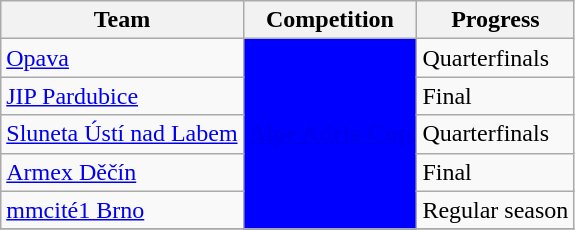<table class="wikitable sortable">
<tr>
<th>Team</th>
<th>Competition</th>
<th>Progress</th>
</tr>
<tr>
<td><a href='#'>Opava</a></td>
<td rowspan="5" style="background-color:blue;color:#D0D3D4;text-align:center"><strong><a href='#'><span>Alpe Adria Cup</span></a></strong></td>
<td>Quarterfinals</td>
</tr>
<tr>
<td><a href='#'>JIP Pardubice</a></td>
<td>Final</td>
</tr>
<tr>
<td><a href='#'>Sluneta Ústí nad Labem</a></td>
<td>Quarterfinals</td>
</tr>
<tr>
<td><a href='#'>Armex Děčín</a></td>
<td>Final</td>
</tr>
<tr>
<td><a href='#'>mmcité1 Brno</a></td>
<td>Regular season</td>
</tr>
<tr>
</tr>
</table>
